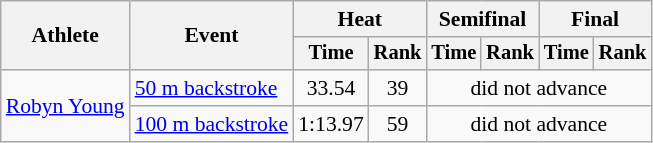<table class="wikitable" style="text-align:center; font-size:90%">
<tr>
<th rowspan="2">Athlete</th>
<th rowspan="2">Event</th>
<th colspan="2">Heat</th>
<th colspan="2">Semifinal</th>
<th colspan="2">Final</th>
</tr>
<tr style="font-size:95%">
<th>Time</th>
<th>Rank</th>
<th>Time</th>
<th>Rank</th>
<th>Time</th>
<th>Rank</th>
</tr>
<tr>
<td align=left rowspan=2><a href='#'>Robyn Young</a></td>
<td align=left><a href='#'>50 m backstroke</a></td>
<td>33.54</td>
<td>39</td>
<td colspan=4>did not advance</td>
</tr>
<tr>
<td align=left><a href='#'>100 m backstroke</a></td>
<td>1:13.97</td>
<td>59</td>
<td colspan=4>did not advance</td>
</tr>
</table>
